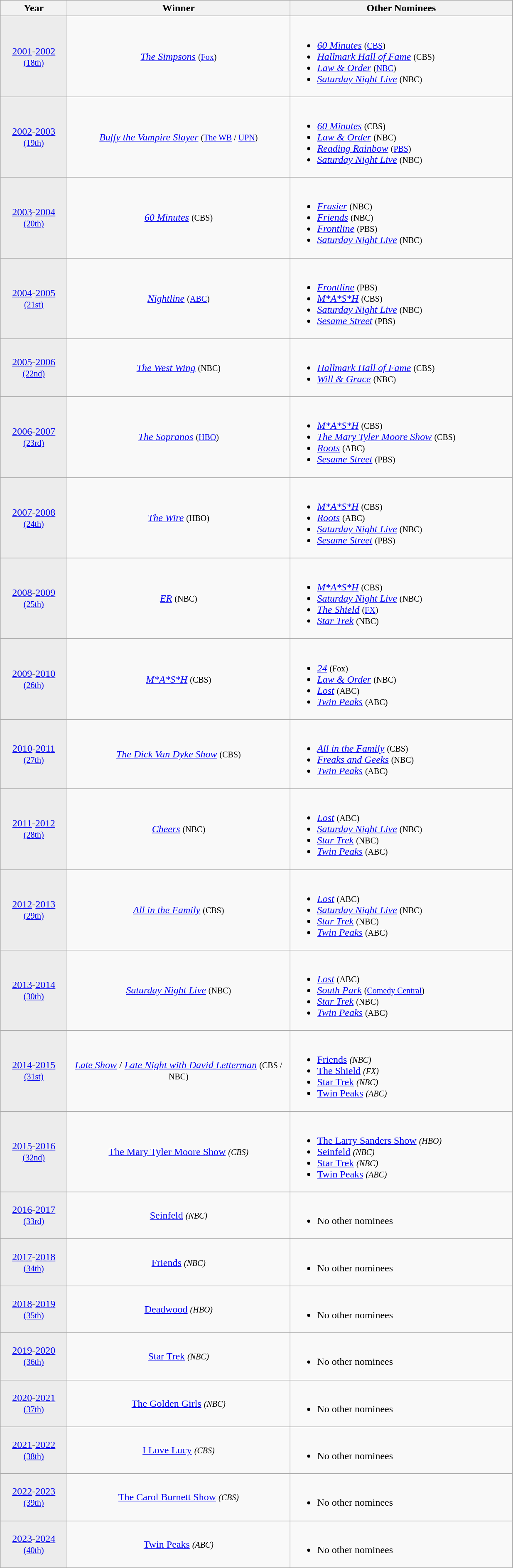<table class="wikitable">
<tr>
<th width="100"><strong>Year</strong></th>
<th width="350"><strong>Winner</strong></th>
<th width="350"><strong>Other Nominees</strong></th>
</tr>
<tr>
<td align="center" style="background: #ececec; color: grey; vertical-align: middle; text-align: center;" class="table-na"><a href='#'>2001</a>-<a href='#'>2002</a><br><small><a href='#'>(18th)</a></small></td>
<td align="center"><em><a href='#'>The Simpsons</a></em> <small>(<a href='#'>Fox</a>)</small></td>
<td><br><ul><li><em><a href='#'>60 Minutes</a></em> <small>(<a href='#'>CBS</a>)</small></li><li><em><a href='#'>Hallmark Hall of Fame</a></em> <small>(CBS)</small></li><li><em><a href='#'>Law & Order</a></em> <small>(<a href='#'>NBC</a>)</small></li><li><em><a href='#'>Saturday Night Live</a></em> <small>(NBC)</small></li></ul></td>
</tr>
<tr>
<td align="center" style="background: #ececec; color: grey; vertical-align: middle; text-align: center;" class="table-na"><a href='#'>2002</a>-<a href='#'>2003</a><br><small><a href='#'>(19th)</a></small></td>
<td align="center"><em><a href='#'>Buffy the Vampire Slayer</a></em> <small>(<a href='#'>The WB</a> / <a href='#'>UPN</a>)</small></td>
<td><br><ul><li><em><a href='#'>60 Minutes</a></em> <small>(CBS)</small></li><li><em><a href='#'>Law & Order</a></em> <small>(NBC)</small></li><li><em><a href='#'>Reading Rainbow</a></em> <small>(<a href='#'>PBS</a>)</small></li><li><em><a href='#'>Saturday Night Live</a></em> <small>(NBC)</small></li></ul></td>
</tr>
<tr>
<td align="center" style="background: #ececec; color: grey; vertical-align: middle; text-align: center;" class="table-na"><a href='#'>2003</a>-<a href='#'>2004</a><br><small><a href='#'>(20th)</a></small></td>
<td align="center"><em><a href='#'>60 Minutes</a></em> <small>(CBS)</small></td>
<td><br><ul><li><em><a href='#'>Frasier</a></em> <small>(NBC)</small></li><li><em><a href='#'>Friends</a></em> <small>(NBC)</small></li><li><em><a href='#'>Frontline</a></em> <small>(PBS)</small></li><li><em><a href='#'>Saturday Night Live</a></em> <small>(NBC)</small></li></ul></td>
</tr>
<tr>
<td align="center" style="background: #ececec; color: grey; vertical-align: middle; text-align: center;" class="table-na"><a href='#'>2004</a>-<a href='#'>2005</a><br><small><a href='#'>(21st)</a></small></td>
<td align="center"><em><a href='#'>Nightline</a></em> <small>(<a href='#'>ABC</a>)</small></td>
<td><br><ul><li><em><a href='#'>Frontline</a></em> <small>(PBS)</small></li><li><em><a href='#'>M*A*S*H</a></em> <small>(CBS)</small></li><li><em><a href='#'>Saturday Night Live</a></em> <small>(NBC)</small></li><li><em><a href='#'>Sesame Street</a></em> <small>(PBS)</small></li></ul></td>
</tr>
<tr>
<td align="center" style="background: #ececec; color: grey; vertical-align: middle; text-align: center;" class="table-na"><a href='#'>2005</a>-<a href='#'>2006</a><br><small><a href='#'>(22nd)</a></small></td>
<td align="center"><em><a href='#'>The West Wing</a></em> <small>(NBC)</small></td>
<td><br><ul><li><em><a href='#'>Hallmark Hall of Fame</a></em> <small>(CBS)</small></li><li><em><a href='#'>Will & Grace</a></em> <small>(NBC)</small></li></ul></td>
</tr>
<tr>
<td align="center" style="background: #ececec; color: grey; vertical-align: middle; text-align: center;" class="table-na"><a href='#'>2006</a>-<a href='#'>2007</a><br><small><a href='#'>(23rd)</a></small></td>
<td align="center"><em><a href='#'>The Sopranos</a></em> <small>(<a href='#'>HBO</a>)</small></td>
<td><br><ul><li><em><a href='#'>M*A*S*H</a></em> <small>(CBS)</small></li><li><em><a href='#'>The Mary Tyler Moore Show</a></em> <small>(CBS)</small></li><li><em><a href='#'>Roots</a></em> <small>(ABC)</small></li><li><em><a href='#'>Sesame Street</a></em> <small>(PBS)</small></li></ul></td>
</tr>
<tr>
<td align="center" style="background: #ececec; color: grey; vertical-align: middle; text-align: center;" class="table-na"><a href='#'>2007</a>-<a href='#'>2008</a><br><small><a href='#'>(24th)</a></small></td>
<td align="center"><em><a href='#'>The Wire</a></em> <small>(HBO)</small></td>
<td><br><ul><li><em><a href='#'>M*A*S*H</a></em> <small>(CBS)</small></li><li><em><a href='#'>Roots</a></em> <small>(ABC)</small></li><li><em><a href='#'>Saturday Night Live</a></em> <small>(NBC)</small></li><li><em><a href='#'>Sesame Street</a></em> <small>(PBS)</small></li></ul></td>
</tr>
<tr>
<td align="center" style="background: #ececec; color: grey; vertical-align: middle; text-align: center;" class="table-na"><a href='#'>2008</a>-<a href='#'>2009</a><br><small><a href='#'>(25th)</a></small></td>
<td align="center"><em><a href='#'>ER</a></em> <small>(NBC)</small></td>
<td><br><ul><li><em><a href='#'>M*A*S*H</a></em> <small>(CBS)</small></li><li><em><a href='#'>Saturday Night Live</a></em> <small>(NBC)</small></li><li><em><a href='#'>The Shield</a></em> <small>(<a href='#'>FX</a>)</small></li><li><em><a href='#'>Star Trek</a></em> <small>(NBC)</small></li></ul></td>
</tr>
<tr>
<td align="center" style="background: #ececec; color: grey; vertical-align: middle; text-align: center;" class="table-na"><a href='#'>2009</a>-<a href='#'>2010</a><br><small><a href='#'>(26th)</a></small></td>
<td align="center"><em><a href='#'>M*A*S*H</a></em> <small>(CBS)</small></td>
<td><br><ul><li><em><a href='#'>24</a></em> <small>(Fox)</small></li><li><em><a href='#'>Law & Order</a></em> <small>(NBC)</small></li><li><em><a href='#'>Lost</a></em> <small>(ABC)</small></li><li><em><a href='#'>Twin Peaks</a></em> <small>(ABC)</small></li></ul></td>
</tr>
<tr>
<td align="center" style="background: #ececec; color: grey; vertical-align: middle; text-align: center;" class="table-na"><a href='#'>2010</a>-<a href='#'>2011</a><br><small><a href='#'>(27th)</a></small></td>
<td align="center"><em><a href='#'>The Dick Van Dyke Show</a></em> <small>(CBS)</small></td>
<td><br><ul><li><em><a href='#'>All in the Family</a></em> <small>(CBS)</small></li><li><em><a href='#'>Freaks and Geeks</a></em> <small>(NBC)</small></li><li><em><a href='#'>Twin Peaks</a></em> <small>(ABC)</small></li></ul></td>
</tr>
<tr>
<td align="center" style="background: #ececec; color: grey; vertical-align: middle; text-align: center;" class="table-na"><a href='#'>2011</a>-<a href='#'>2012</a><br><small><a href='#'>(28th)</a></small></td>
<td align="center"><em><a href='#'>Cheers</a></em> <small>(NBC)</small></td>
<td><br><ul><li><em><a href='#'>Lost</a></em> <small>(ABC)</small></li><li><em><a href='#'>Saturday Night Live</a></em> <small>(NBC)</small></li><li><em><a href='#'>Star Trek</a></em> <small>(NBC)</small></li><li><em><a href='#'>Twin Peaks</a></em> <small>(ABC)</small></li></ul></td>
</tr>
<tr>
<td align="center" style="background: #ececec; color: grey; vertical-align: middle; text-align: center;" class="table-na"><a href='#'>2012</a>-<a href='#'>2013</a><br><small><a href='#'>(29th)</a></small></td>
<td align="center"><em><a href='#'>All in the Family</a></em> <small>(CBS)</small></td>
<td><br><ul><li><em><a href='#'>Lost</a></em> <small>(ABC)</small></li><li><em><a href='#'>Saturday Night Live</a></em> <small>(NBC)</small></li><li><em><a href='#'>Star Trek</a></em> <small>(NBC)</small></li><li><em><a href='#'>Twin Peaks</a></em> <small>(ABC)</small></li></ul></td>
</tr>
<tr>
<td align="center" style="background: #ececec; color: grey; vertical-align: middle; text-align: center;" class="table-na"><a href='#'>2013</a>-<a href='#'>2014</a><br><small><a href='#'>(30th)</a></small></td>
<td align="center"><em><a href='#'>Saturday Night Live</a></em> <small>(NBC)</small></td>
<td><br><ul><li><em><a href='#'>Lost</a></em> <small>(ABC)</small></li><li><em><a href='#'>South Park</a></em> <small>(<a href='#'>Comedy Central</a>)</small></li><li><em><a href='#'>Star Trek</a></em> <small>(NBC)</small></li><li><em><a href='#'>Twin Peaks</a></em> <small>(ABC)</small></li></ul></td>
</tr>
<tr>
<td align="center" style="background: #ececec; color: grey; vertical-align: middle; text-align: center;" class="table-na"><a href='#'>2014</a>-<a href='#'>2015</a><br><small><a href='#'>(31st)</a></small></td>
<td align="center"><em><a href='#'>Late Show</a></em> / <em><a href='#'>Late Night with David Letterman</a></em> <small>(CBS / NBC)</small><em></td>
<td><br><ul><li></em><a href='#'>Friends</a><em> <small>(NBC)</small></li><li></em><a href='#'>The Shield</a><em> <small>(FX)</small></li><li></em><a href='#'>Star Trek</a><em> <small>(NBC)</small></li><li></em><a href='#'>Twin Peaks</a><em> <small>(ABC)</small></li></ul></td>
</tr>
<tr>
<td align="center" style="background: #ececec; color: grey; vertical-align: middle; text-align: center;" class="table-na"><a href='#'>2015</a>-<a href='#'>2016</a><br><small><a href='#'>(32nd)</a></small></td>
<td align="center"></em><a href='#'>The Mary Tyler Moore Show</a><em> <small>(CBS)</small></td>
<td><br><ul><li></em><a href='#'>The Larry Sanders Show</a><em> <small>(HBO)</small></li><li></em><a href='#'>Seinfeld</a><em> <small>(NBC)</small></li><li></em><a href='#'>Star Trek</a><em> <small>(NBC)</small></li><li></em><a href='#'>Twin Peaks</a><em> <small>(ABC)</small></li></ul></td>
</tr>
<tr>
<td align="center" style="background: #ececec; color: grey; vertical-align: middle; text-align: center;" class="table-na"><a href='#'>2016</a>-<a href='#'>2017</a><br><small><a href='#'>(33rd)</a></small></td>
<td align="center"></em><a href='#'>Seinfeld</a><em> <small>(NBC)</small></td>
<td><br><ul><li>No other nominees</li></ul></td>
</tr>
<tr>
<td align="center" style="background: #ececec; color: grey; vertical-align: middle; text-align: center;" class="table-na"><a href='#'>2017</a>-<a href='#'>2018</a><br><small><a href='#'>(34th)</a></small></td>
<td align="center"></em><a href='#'>Friends</a><em> <small>(NBC)</small></td>
<td><br><ul><li>No other nominees</li></ul></td>
</tr>
<tr>
<td align="center" style="background: #ececec; color: grey; vertical-align: middle; text-align: center;" class="table-na"><a href='#'>2018</a>-<a href='#'>2019</a><br><small><a href='#'>(35th)</a></small></td>
<td align="center"></em><a href='#'>Deadwood</a><em> <small>(HBO)</small></td>
<td><br><ul><li>No other nominees</li></ul></td>
</tr>
<tr>
<td align="center" style="background: #ececec; color: grey; vertical-align: middle; text-align: center;" class="table-na"><a href='#'>2019</a>-<a href='#'>2020</a><br><small><a href='#'>(36th)</a></small></td>
<td align="center"></em><a href='#'>Star Trek</a><em> <small>(NBC)</small></td>
<td><br><ul><li>No other nominees</li></ul></td>
</tr>
<tr>
<td align="center" style="background: #ececec; color: grey; vertical-align: middle; text-align: center;" class="table-na"><a href='#'>2020</a>-<a href='#'>2021</a><br><small><a href='#'>(37th)</a></small></td>
<td align="center"></em><a href='#'>The Golden Girls</a><em> <small>(NBC)</small></td>
<td><br><ul><li>No other nominees</li></ul></td>
</tr>
<tr>
<td align="center" style="background: #ececec; color: grey; vertical-align: middle; text-align: center;" class="table-na"><a href='#'>2021</a>-<a href='#'>2022</a><br><small><a href='#'>(38th)</a></small></td>
<td align="center"></em><a href='#'>I Love Lucy</a><em> <small>(CBS)</small></td>
<td><br><ul><li>No other nominees</li></ul></td>
</tr>
<tr>
<td align="center" style="background: #ececec; color: grey; vertical-align: middle; text-align: center;" class="table-na"><a href='#'>2022</a>-<a href='#'>2023</a><br><small><a href='#'>(39th)</a></small></td>
<td align="center"></em><a href='#'>The Carol Burnett Show</a><em> <small>(CBS)</small></td>
<td><br><ul><li>No other nominees</li></ul></td>
</tr>
<tr>
<td align="center" style="background: #ececec; color: grey; vertical-align: middle; text-align: center;" class="table-na"><a href='#'>2023</a>-<a href='#'>2024</a><br><small><a href='#'>(40th)</a></small></td>
<td align="center"></em><a href='#'>Twin Peaks</a><em> <small>(ABC)</small></td>
<td><br><ul><li>No other nominees</li></ul></td>
</tr>
</table>
